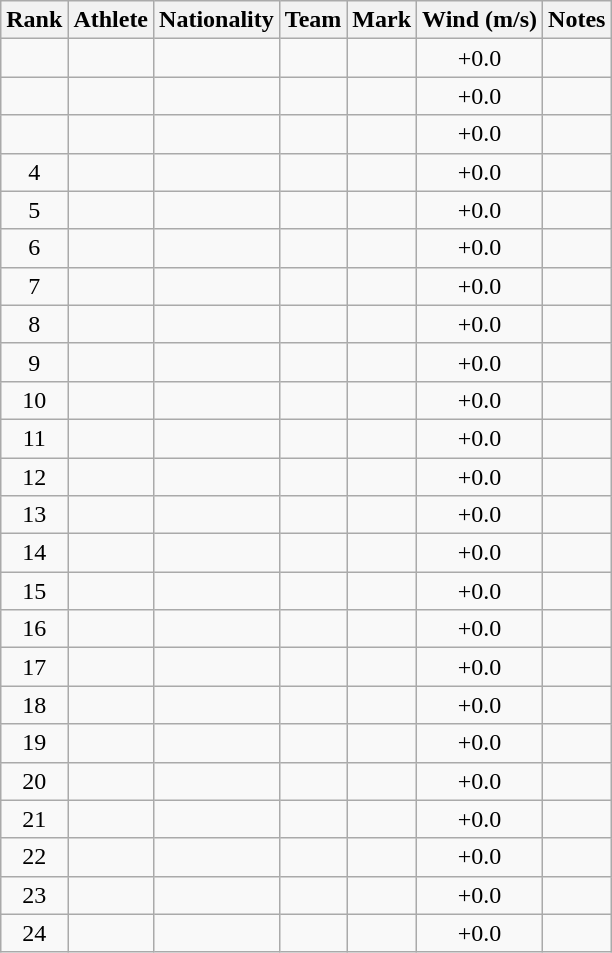<table class="wikitable sortable plainrowheaders" style="text-align:center">
<tr>
<th scope="col">Rank</th>
<th scope="col">Athlete</th>
<th scope="col">Nationality</th>
<th scope="col">Team</th>
<th scope="col">Mark</th>
<th scope="col">Wind (m/s)</th>
<th scope="col">Notes</th>
</tr>
<tr>
<td></td>
<td align=left></td>
<td align=left></td>
<td></td>
<td></td>
<td>+0.0</td>
<td></td>
</tr>
<tr>
<td></td>
<td align=left></td>
<td align=left></td>
<td></td>
<td></td>
<td>+0.0</td>
<td></td>
</tr>
<tr>
<td></td>
<td align=left></td>
<td align=left></td>
<td></td>
<td></td>
<td>+0.0</td>
<td></td>
</tr>
<tr>
<td>4</td>
<td align=left></td>
<td align=left></td>
<td></td>
<td></td>
<td>+0.0</td>
<td></td>
</tr>
<tr>
<td>5</td>
<td align=left></td>
<td align=left></td>
<td></td>
<td></td>
<td>+0.0</td>
<td></td>
</tr>
<tr>
<td>6</td>
<td align=left></td>
<td align=left></td>
<td></td>
<td></td>
<td>+0.0</td>
<td></td>
</tr>
<tr>
<td>7</td>
<td align=left></td>
<td align=left></td>
<td></td>
<td></td>
<td>+0.0</td>
<td></td>
</tr>
<tr>
<td>8</td>
<td align=left></td>
<td align=left></td>
<td></td>
<td></td>
<td>+0.0</td>
<td></td>
</tr>
<tr>
<td>9</td>
<td align=left></td>
<td align=left></td>
<td></td>
<td></td>
<td>+0.0</td>
<td></td>
</tr>
<tr>
<td>10</td>
<td align=left></td>
<td align=left></td>
<td></td>
<td></td>
<td>+0.0</td>
<td></td>
</tr>
<tr>
<td>11</td>
<td align=left></td>
<td align=left></td>
<td></td>
<td></td>
<td>+0.0</td>
<td></td>
</tr>
<tr>
<td>12</td>
<td align=left></td>
<td align=left></td>
<td></td>
<td></td>
<td>+0.0</td>
<td></td>
</tr>
<tr>
<td>13</td>
<td align=left></td>
<td align=left></td>
<td></td>
<td></td>
<td>+0.0</td>
<td></td>
</tr>
<tr>
<td>14</td>
<td align=left></td>
<td align=left></td>
<td></td>
<td></td>
<td>+0.0</td>
<td></td>
</tr>
<tr>
<td>15</td>
<td align=left></td>
<td align=left></td>
<td></td>
<td></td>
<td>+0.0</td>
<td></td>
</tr>
<tr>
<td>16</td>
<td align=left></td>
<td align=left></td>
<td></td>
<td></td>
<td>+0.0</td>
<td></td>
</tr>
<tr>
<td>17</td>
<td align=left></td>
<td align=left></td>
<td></td>
<td></td>
<td>+0.0</td>
<td></td>
</tr>
<tr>
<td>18</td>
<td align=left></td>
<td align=left></td>
<td></td>
<td></td>
<td>+0.0</td>
<td></td>
</tr>
<tr>
<td>19</td>
<td align=left></td>
<td align=left></td>
<td></td>
<td></td>
<td>+0.0</td>
<td></td>
</tr>
<tr>
<td>20</td>
<td align=left></td>
<td align=left></td>
<td></td>
<td></td>
<td>+0.0</td>
<td></td>
</tr>
<tr>
<td>21</td>
<td align=left></td>
<td align=left></td>
<td></td>
<td></td>
<td>+0.0</td>
<td></td>
</tr>
<tr>
<td>22</td>
<td align=left></td>
<td align=left></td>
<td></td>
<td></td>
<td>+0.0</td>
<td></td>
</tr>
<tr>
<td>23</td>
<td align=left></td>
<td align=left></td>
<td></td>
<td></td>
<td>+0.0</td>
<td></td>
</tr>
<tr>
<td>24</td>
<td align=left></td>
<td align=left></td>
<td></td>
<td></td>
<td>+0.0</td>
<td></td>
</tr>
</table>
